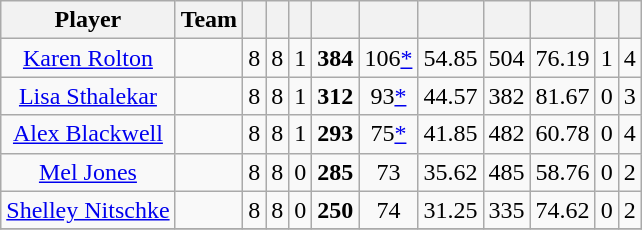<table class="wikitable sortable" style="text-align:center">
<tr>
<th class="unsortable">Player</th>
<th>Team</th>
<th></th>
<th></th>
<th></th>
<th></th>
<th></th>
<th></th>
<th></th>
<th></th>
<th></th>
<th></th>
</tr>
<tr>
<td><a href='#'>Karen Rolton</a></td>
<td style="text-align:left;"></td>
<td>8</td>
<td>8</td>
<td>1</td>
<td><strong>384</strong></td>
<td>106<a href='#'>*</a></td>
<td>54.85</td>
<td>504</td>
<td>76.19</td>
<td>1</td>
<td>4</td>
</tr>
<tr>
<td><a href='#'>Lisa Sthalekar</a></td>
<td style="text-align:left;"></td>
<td>8</td>
<td>8</td>
<td>1</td>
<td><strong>312</strong></td>
<td>93<a href='#'>*</a></td>
<td>44.57</td>
<td>382</td>
<td>81.67</td>
<td>0</td>
<td>3</td>
</tr>
<tr>
<td><a href='#'>Alex Blackwell</a></td>
<td style="text-align:left;"></td>
<td>8</td>
<td>8</td>
<td>1</td>
<td><strong>293</strong></td>
<td>75<a href='#'>*</a></td>
<td>41.85</td>
<td>482</td>
<td>60.78</td>
<td>0</td>
<td>4</td>
</tr>
<tr>
<td><a href='#'>Mel Jones</a></td>
<td style="text-align:left;"></td>
<td>8</td>
<td>8</td>
<td>0</td>
<td><strong>285</strong></td>
<td>73</td>
<td>35.62</td>
<td>485</td>
<td>58.76</td>
<td>0</td>
<td>2</td>
</tr>
<tr>
<td><a href='#'>Shelley Nitschke</a></td>
<td style="text-align:left;"></td>
<td>8</td>
<td>8</td>
<td>0</td>
<td><strong>250</strong></td>
<td>74</td>
<td>31.25</td>
<td>335</td>
<td>74.62</td>
<td>0</td>
<td>2</td>
</tr>
<tr>
</tr>
</table>
